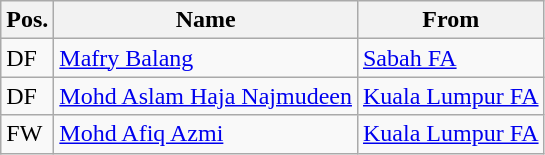<table class="wikitable">
<tr>
<th>Pos.</th>
<th>Name</th>
<th>From</th>
</tr>
<tr>
<td>DF</td>
<td>  <a href='#'>Mafry Balang</a></td>
<td> <a href='#'>Sabah FA</a></td>
</tr>
<tr>
<td>DF</td>
<td>  <a href='#'>Mohd Aslam Haja Najmudeen</a></td>
<td> <a href='#'>Kuala Lumpur FA</a></td>
</tr>
<tr>
<td>FW</td>
<td>  <a href='#'>Mohd Afiq Azmi</a></td>
<td> <a href='#'>Kuala Lumpur FA</a></td>
</tr>
</table>
